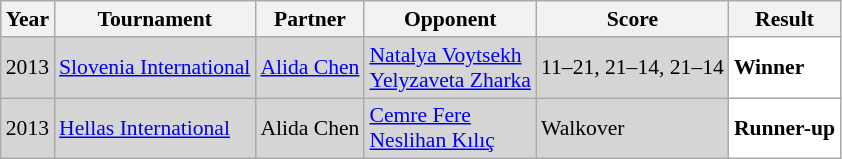<table class="sortable wikitable" style="font-size: 90%;">
<tr>
<th>Year</th>
<th>Tournament</th>
<th>Partner</th>
<th>Opponent</th>
<th>Score</th>
<th>Result</th>
</tr>
<tr style="background:#D5D5D5">
<td align="center">2013</td>
<td align="left"><a href='#'>Slovenia International</a></td>
<td align="left"> <a href='#'>Alida Chen</a></td>
<td align="left"> <a href='#'>Natalya Voytsekh</a> <br>  <a href='#'>Yelyzaveta Zharka</a></td>
<td align="left">11–21, 21–14, 21–14</td>
<td style="text-align:left; background:white"> <strong>Winner</strong></td>
</tr>
<tr style="background:#D5D5D5">
<td align="center">2013</td>
<td align="left"><a href='#'>Hellas International</a></td>
<td align="left"> Alida Chen</td>
<td align="left"> <a href='#'>Cemre Fere</a> <br>  <a href='#'>Neslihan Kılıç</a></td>
<td align="left">Walkover</td>
<td style="text-align:left; background:white"> <strong>Runner-up</strong></td>
</tr>
</table>
